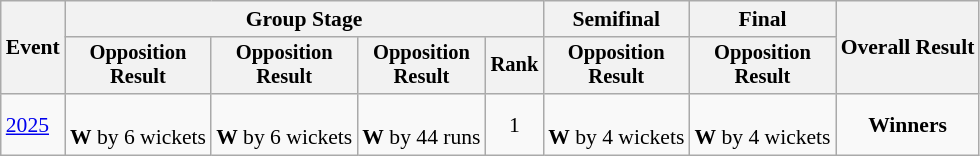<table class=wikitable style=font-size:90%;text-align:center>
<tr>
<th rowspan=2>Event</th>
<th colspan=4>Group Stage</th>
<th>Semifinal</th>
<th>Final</th>
<th rowspan=2>Overall Result</th>
</tr>
<tr style=font-size:95%>
<th>Opposition<br>Result</th>
<th>Opposition<br>Result</th>
<th>Opposition<br>Result</th>
<th>Rank</th>
<th>Opposition<br>Result</th>
<th>Opposition<br>Result</th>
</tr>
<tr>
<td align=left><a href='#'>2025</a></td>
<td><br><strong>W</strong> by 6 wickets</td>
<td><br><strong>W</strong> by 6 wickets</td>
<td><br><strong>W</strong> by 44 runs</td>
<td>1</td>
<td><br><strong>W</strong> by 4 wickets</td>
<td><br><strong>W</strong> by 4 wickets</td>
<td><strong>Winners</strong></td>
</tr>
</table>
